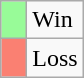<table class="wikitable">
<tr>
<td style="width:10px; background:#98fb98;"></td>
<td>Win</td>
</tr>
<tr>
<td style="width:10px; background:salmon;"></td>
<td>Loss</td>
</tr>
</table>
